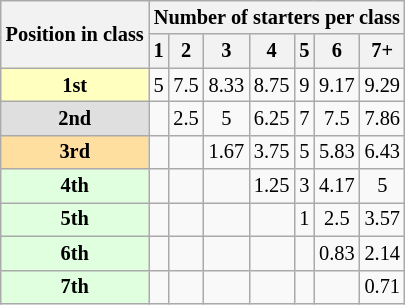<table class="wikitable" style="font-size: 85%; text-align:center">
<tr>
<th rowspan="2">Position in class</th>
<th colspan="7">Number of starters per class</th>
</tr>
<tr>
<th>1</th>
<th>2</th>
<th>3</th>
<th>4</th>
<th>5</th>
<th>6</th>
<th>7+</th>
</tr>
<tr>
<td style="background:#ffffbf;"><strong>1st</strong></td>
<td>5</td>
<td>7.5</td>
<td>8.33</td>
<td>8.75</td>
<td>9</td>
<td>9.17</td>
<td>9.29</td>
</tr>
<tr>
<td style="background:#dfdfdf;"><strong>2nd</strong></td>
<td></td>
<td>2.5</td>
<td>5</td>
<td>6.25</td>
<td>7</td>
<td>7.5</td>
<td>7.86</td>
</tr>
<tr>
<td style="background:#ffdf9f;"><strong>3rd</strong></td>
<td></td>
<td></td>
<td>1.67</td>
<td>3.75</td>
<td>5</td>
<td>5.83</td>
<td>6.43</td>
</tr>
<tr>
<td style="background:#dfffdf;"><strong>4th</strong></td>
<td></td>
<td></td>
<td></td>
<td>1.25</td>
<td>3</td>
<td>4.17</td>
<td>5</td>
</tr>
<tr>
<td style="background:#dfffdf;"><strong>5th</strong></td>
<td></td>
<td></td>
<td></td>
<td></td>
<td>1</td>
<td>2.5</td>
<td>3.57</td>
</tr>
<tr>
<td style="background:#dfffdf;"><strong>6th</strong></td>
<td></td>
<td></td>
<td></td>
<td></td>
<td></td>
<td>0.83</td>
<td>2.14</td>
</tr>
<tr>
<td style="background:#dfffdf;"><strong>7th</strong></td>
<td></td>
<td></td>
<td></td>
<td></td>
<td></td>
<td></td>
<td>0.71</td>
</tr>
</table>
